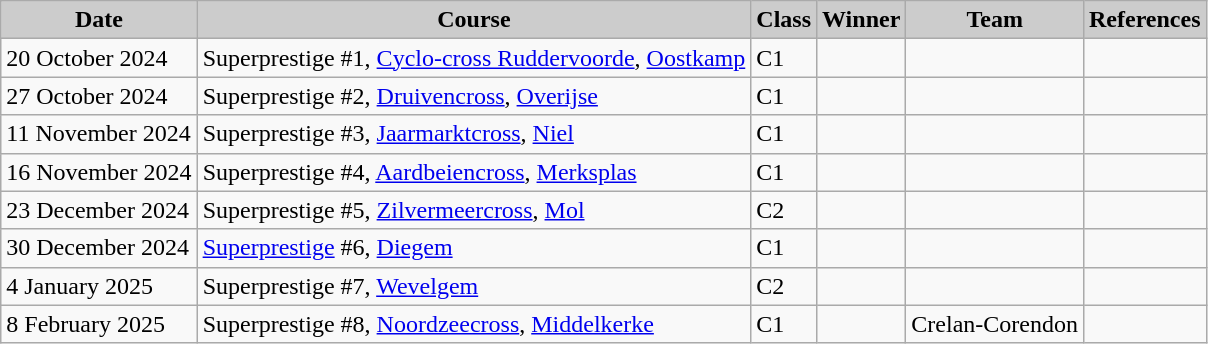<table class="wikitable sortable alternance ">
<tr>
<th scope="col" style="background-color:#CCCCCC;">Date</th>
<th scope="col" style="background-color:#CCCCCC;">Course</th>
<th scope="col" style="background-color:#CCCCCC;">Class</th>
<th scope="col" style="background-color:#CCCCCC;">Winner</th>
<th scope="col" style="background-color:#CCCCCC;">Team</th>
<th scope="col" style="background-color:#CCCCCC;">References</th>
</tr>
<tr>
<td>20 October 2024</td>
<td> Superprestige #1, <a href='#'>Cyclo-cross Ruddervoorde</a>, <a href='#'>Oostkamp</a></td>
<td>C1</td>
<td></td>
<td></td>
<td></td>
</tr>
<tr>
<td>27 October 2024</td>
<td> Superprestige #2, <a href='#'>Druivencross</a>, <a href='#'>Overijse</a></td>
<td>C1</td>
<td></td>
<td></td>
<td></td>
</tr>
<tr>
<td>11 November 2024</td>
<td> Superprestige #3, <a href='#'>Jaarmarktcross</a>, <a href='#'>Niel</a></td>
<td>C1</td>
<td></td>
<td></td>
<td></td>
</tr>
<tr>
<td>16 November 2024</td>
<td> Superprestige #4, <a href='#'>Aardbeiencross</a>, <a href='#'>Merksplas</a></td>
<td>C1</td>
<td></td>
<td></td>
<td></td>
</tr>
<tr>
<td>23 December 2024</td>
<td> Superprestige #5, <a href='#'>Zilvermeercross</a>, <a href='#'>Mol</a></td>
<td>C2</td>
<td></td>
<td></td>
<td></td>
</tr>
<tr>
<td>30 December 2024</td>
<td> <a href='#'>Superprestige</a> #6, <a href='#'>Diegem</a></td>
<td>C1</td>
<td></td>
<td></td>
<td></td>
</tr>
<tr>
<td>4 January 2025</td>
<td> Superprestige #7, <a href='#'>Wevelgem</a></td>
<td>C2</td>
<td></td>
<td></td>
<td></td>
</tr>
<tr>
<td>8 February 2025</td>
<td> Superprestige #8, <a href='#'>Noordzeecross</a>, <a href='#'>Middelkerke</a></td>
<td>C1</td>
<td></td>
<td>Crelan-Corendon</td>
<td></td>
</tr>
</table>
